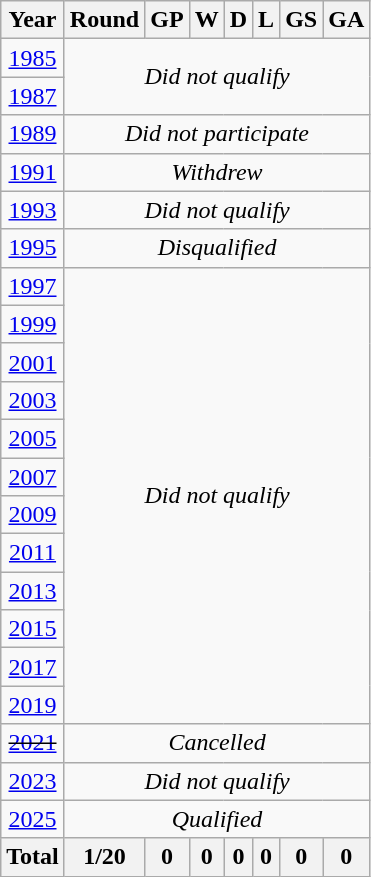<table class="wikitable" style="text-align: center;">
<tr>
<th>Year</th>
<th>Round</th>
<th>GP</th>
<th>W</th>
<th>D</th>
<th>L</th>
<th>GS</th>
<th>GA</th>
</tr>
<tr>
<td> <a href='#'>1985</a></td>
<td rowspan=2 colspan=7><em>Did not qualify</em></td>
</tr>
<tr>
<td> <a href='#'>1987</a></td>
</tr>
<tr>
<td> <a href='#'>1989</a></td>
<td colspan=7><em>Did not participate</em></td>
</tr>
<tr>
<td> <a href='#'>1991</a></td>
<td colspan=7><em>Withdrew</em></td>
</tr>
<tr>
<td> <a href='#'>1993</a></td>
<td colspan=7><em>Did not qualify</em></td>
</tr>
<tr>
<td> <a href='#'>1995</a></td>
<td colspan=7><em>Disqualified</em></td>
</tr>
<tr>
<td> <a href='#'>1997</a></td>
<td rowspan=12 colspan=7><em>Did not qualify</em></td>
</tr>
<tr>
<td> <a href='#'>1999</a></td>
</tr>
<tr>
<td> <a href='#'>2001</a></td>
</tr>
<tr>
<td> <a href='#'>2003</a></td>
</tr>
<tr>
<td> <a href='#'>2005</a></td>
</tr>
<tr>
<td> <a href='#'>2007</a></td>
</tr>
<tr>
<td> <a href='#'>2009</a></td>
</tr>
<tr>
<td> <a href='#'>2011</a></td>
</tr>
<tr>
<td> <a href='#'>2013</a></td>
</tr>
<tr>
<td> <a href='#'>2015</a></td>
</tr>
<tr>
<td> <a href='#'>2017</a></td>
</tr>
<tr>
<td> <a href='#'>2019</a></td>
</tr>
<tr>
<td> <s><a href='#'>2021</a></s></td>
<td colspan=7><em>Cancelled</em></td>
</tr>
<tr>
<td> <a href='#'>2023</a></td>
<td colspan=7><em>Did not qualify</em></td>
</tr>
<tr>
<td> <a href='#'>2025</a></td>
<td colspan=7><em>Qualified</em></td>
</tr>
<tr>
<th>Total</th>
<th>1/20</th>
<th>0</th>
<th>0</th>
<th>0</th>
<th>0</th>
<th>0</th>
<th>0</th>
</tr>
</table>
